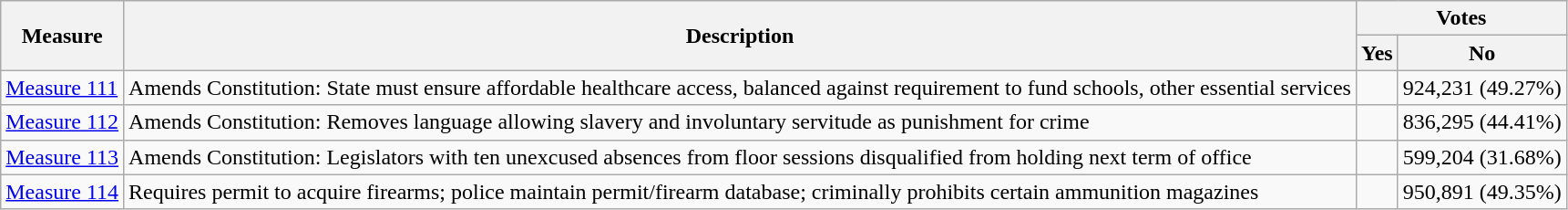<table class="wikitable">
<tr>
<th rowspan="2">Measure</th>
<th rowspan="2">Description</th>
<th colspan="2">Votes</th>
</tr>
<tr>
<th>Yes</th>
<th>No</th>
</tr>
<tr>
<td><a href='#'>Measure 111</a></td>
<td>Amends Constitution: State must ensure affordable healthcare access, balanced against requirement to fund schools, other essential services</td>
<td></td>
<td>924,231 (49.27%)</td>
</tr>
<tr>
<td><a href='#'>Measure 112</a></td>
<td>Amends Constitution: Removes language allowing slavery and involuntary servitude as punishment for crime</td>
<td></td>
<td>836,295 (44.41%)</td>
</tr>
<tr>
<td><a href='#'>Measure 113</a></td>
<td>Amends Constitution: Legislators with ten unexcused absences from floor sessions disqualified from holding next term of office</td>
<td></td>
<td>599,204 (31.68%)</td>
</tr>
<tr>
<td><a href='#'>Measure 114</a></td>
<td>Requires permit to acquire firearms; police maintain permit/firearm database; criminally prohibits certain ammunition magazines</td>
<td></td>
<td>950,891 (49.35%)</td>
</tr>
</table>
